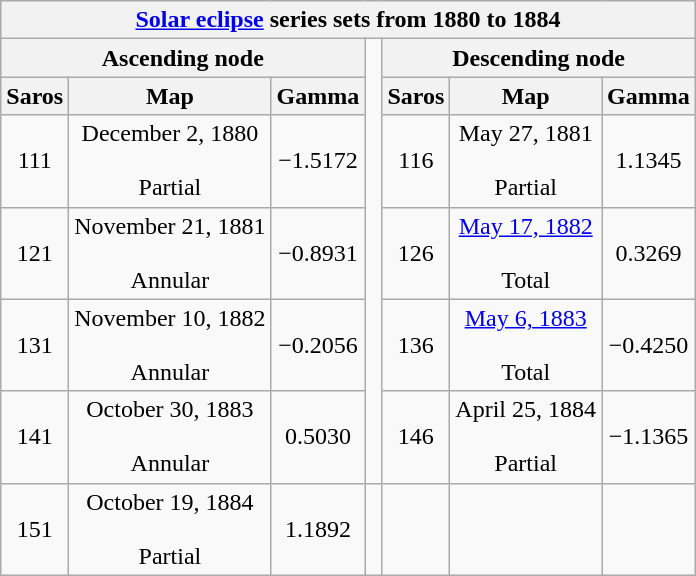<table class="wikitable mw-collapsible mw-collapsed">
<tr>
<th class="nowrap" colspan="7"><a href='#'>Solar eclipse</a> series sets from 1880 to 1884</th>
</tr>
<tr>
<th scope="col" colspan="3">Ascending node</th>
<td rowspan="6"> </td>
<th scope="col" colspan="3">Descending node</th>
</tr>
<tr style="text-align: center;">
<th scope="col">Saros</th>
<th scope="col">Map</th>
<th scope="col">Gamma</th>
<th scope="col">Saros</th>
<th scope="col">Map</th>
<th scope="col">Gamma</th>
</tr>
<tr style="text-align: center;">
<td>111</td>
<td>December 2, 1880<br><br>Partial</td>
<td>−1.5172</td>
<td>116</td>
<td>May 27, 1881<br><br>Partial</td>
<td>1.1345</td>
</tr>
<tr style="text-align: center;">
<td>121</td>
<td>November 21, 1881<br><br>Annular</td>
<td>−0.8931</td>
<td>126</td>
<td><a href='#'>May 17, 1882</a><br><br>Total</td>
<td>0.3269</td>
</tr>
<tr style="text-align: center;">
<td>131</td>
<td>November 10, 1882<br><br>Annular</td>
<td>−0.2056</td>
<td>136</td>
<td><a href='#'>May 6, 1883</a><br><br>Total</td>
<td>−0.4250</td>
</tr>
<tr style="text-align: center;">
<td>141</td>
<td>October 30, 1883<br><br>Annular</td>
<td>0.5030</td>
<td>146</td>
<td>April 25, 1884<br><br>Partial</td>
<td>−1.1365</td>
</tr>
<tr style="text-align: center;">
<td>151</td>
<td>October 19, 1884<br><br>Partial</td>
<td>1.1892</td>
<td></td>
<td></td>
<td></td>
<td></td>
</tr>
</table>
